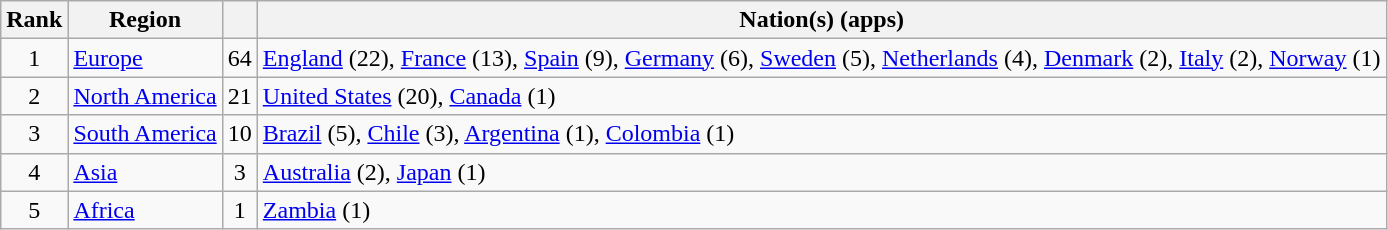<table class="wikitable">
<tr>
<th>Rank</th>
<th>Region</th>
<th></th>
<th>Nation(s) (apps)</th>
</tr>
<tr>
<td align="center">1</td>
<td><a href='#'>Europe</a></td>
<td align="center">64</td>
<td><a href='#'>England</a> (22), <a href='#'>France</a> (13), <a href='#'>Spain</a> (9), <a href='#'>Germany</a> (6), <a href='#'>Sweden</a> (5), <a href='#'>Netherlands</a> (4), <a href='#'>Denmark</a> (2), <a href='#'>Italy</a> (2), <a href='#'>Norway</a> (1)</td>
</tr>
<tr>
<td align="center">2</td>
<td><a href='#'>North America</a></td>
<td align="center">21</td>
<td><a href='#'>United States</a> (20), <a href='#'>Canada</a> (1)</td>
</tr>
<tr>
<td align="center">3</td>
<td><a href='#'>South America</a></td>
<td align="center">10</td>
<td><a href='#'>Brazil</a> (5), <a href='#'>Chile</a> (3), <a href='#'>Argentina</a> (1), <a href='#'>Colombia</a> (1)</td>
</tr>
<tr>
<td align="center">4</td>
<td><a href='#'>Asia</a></td>
<td align="center">3</td>
<td><a href='#'>Australia</a> (2), <a href='#'>Japan</a> (1)</td>
</tr>
<tr>
<td align="center">5</td>
<td><a href='#'>Africa</a></td>
<td align="center">1</td>
<td><a href='#'>Zambia</a> (1)</td>
</tr>
</table>
